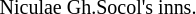<table align="center" cellpadding=0px cellspacing=8px>
<tr>
<td></td>
<td></td>
<td></td>
</tr>
<tr>
<td><small>Niculae Gh.Socol's inns.</small></td>
</tr>
</table>
